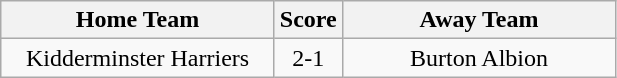<table class="wikitable" style="text-align:center;">
<tr>
<th width=175>Home Team</th>
<th width=20>Score</th>
<th width=175>Away Team</th>
</tr>
<tr>
<td>Kidderminster Harriers</td>
<td>2-1</td>
<td>Burton Albion</td>
</tr>
</table>
